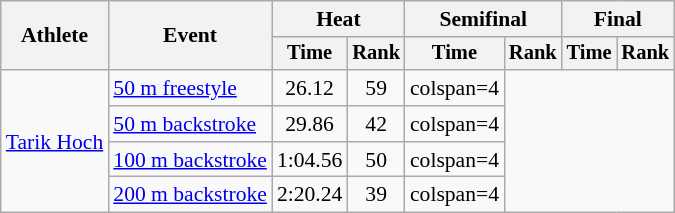<table class=wikitable style="font-size:90%">
<tr>
<th rowspan="2">Athlete</th>
<th rowspan="2">Event</th>
<th colspan="2">Heat</th>
<th colspan="2">Semifinal</th>
<th colspan="2">Final</th>
</tr>
<tr style="font-size:95%">
<th>Time</th>
<th>Rank</th>
<th>Time</th>
<th>Rank</th>
<th>Time</th>
<th>Rank</th>
</tr>
<tr align=center>
<td align=left rowspan=4><a href='#'>Tarik Hoch</a></td>
<td align=left><a href='#'>50 m freestyle</a></td>
<td>26.12</td>
<td>59</td>
<td>colspan=4 </td>
</tr>
<tr align=center>
<td align=left><a href='#'>50 m backstroke</a></td>
<td>29.86</td>
<td>42</td>
<td>colspan=4 </td>
</tr>
<tr align=center>
<td align=left><a href='#'>100 m backstroke</a></td>
<td>1:04.56</td>
<td>50</td>
<td>colspan=4 </td>
</tr>
<tr align=center>
<td align=left><a href='#'>200 m backstroke</a></td>
<td>2:20.24</td>
<td>39</td>
<td>colspan=4 </td>
</tr>
</table>
